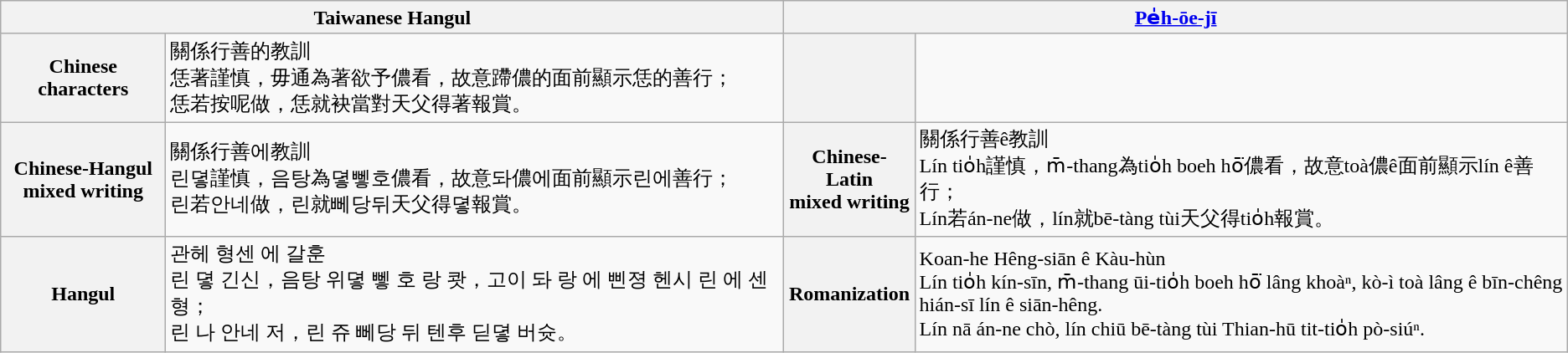<table class="wikitable">
<tr>
<th colspan="2" style="width: 50%">Taiwanese Hangul</th>
<th colspan="2"><a href='#'>Pe̍h-ōe-jī</a></th>
</tr>
<tr>
<th>Chinese characters</th>
<td>關係行善的教訓<br>恁著謹慎，毋通為著欲予儂看，故意蹛儂的面前顯示恁的善行；<br>恁若按呢做，恁就袂當對天父得著報賞。</td>
<th></th>
<td></td>
</tr>
<tr>
<th>Chinese-Hangul<br>mixed writing</th>
<td>關係行善에教訓<br>린뎧謹慎，음탕為뎧뼇호儂看，故意돠儂에面前顯示린에善行；<br>린若안네做，린就뻬당뒤天父得뎧報賞。</td>
<th>Chinese-Latin<br>mixed writing</th>
<td>關係行善ê教訓<br>Lín tio̍h謹慎，m̄-thang為tio̍h boeh hō͘儂看，故意toà儂ê面前顯示lín ê善行；<br>Lín若án-ne做，lín就bē-tàng tùi天父得tio̍h報賞。</td>
</tr>
<tr>
<th>Hangul</th>
<td>관헤 형센 에 갈훈<br>린 뎧 긴신，음탕 위뎧 뼇 호 랑 쾃，고이 돠 랑 에 삔졍 헨시 린 에 센형；<br>린 나 안네 저，린 쥬 뻬당 뒤 텐후 딛뎧 버슛。</td>
<th>Romanization</th>
<td>Koan-he Hêng-siān ê Kàu-hùn<br>Lín tio̍h kín-sīn, m̄-thang ūi-tio̍h boeh hō͘ lâng khoàⁿ, kò-ì toà lâng ê bīn-chêng hián-sī lín ê siān-hêng.<br>Lín nā án-ne chò, lín chiū bē-tàng tùi Thian-hū tit-tio̍h pò-siúⁿ.</td>
</tr>
</table>
